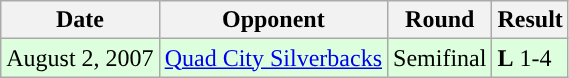<table class="wikitable">
<tr>
<th>Date</th>
<th>Opponent</th>
<th>Round</th>
<th>Result</th>
</tr>
<tr style="background: #ddffdd;">
<td>August 2, 2007</td>
<td><a href='#'>Quad City Silverbacks</a></td>
<td>Semifinal</td>
<td><strong>L</strong> 1-4</td>
</tr>
</table>
